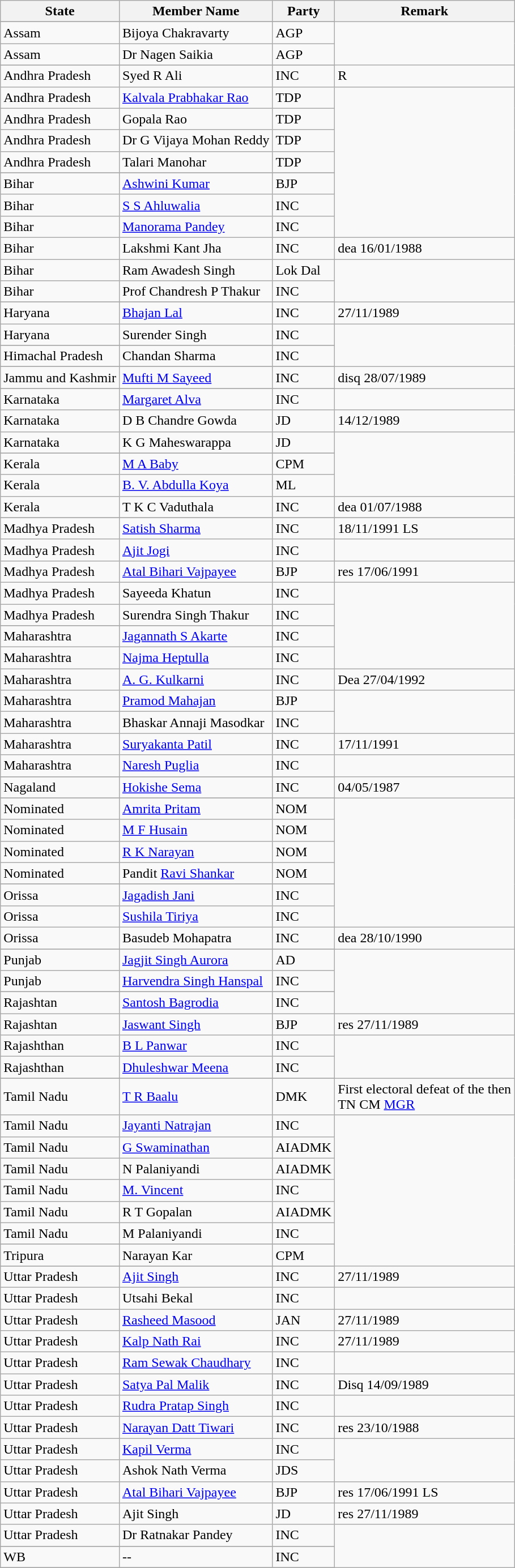<table class="wikitable sortable">
<tr>
<th>State</th>
<th>Member Name</th>
<th>Party</th>
<th>Remark</th>
</tr>
<tr>
</tr>
<tr>
<td>Assam</td>
<td>Bijoya Chakravarty</td>
<td>AGP</td>
</tr>
<tr>
<td>Assam</td>
<td>Dr Nagen Saikia</td>
<td>AGP</td>
</tr>
<tr>
</tr>
<tr>
<td>Andhra Pradesh</td>
<td>Syed R Ali</td>
<td>INC</td>
<td>R</td>
</tr>
<tr>
<td>Andhra Pradesh</td>
<td><a href='#'>Kalvala Prabhakar Rao</a></td>
<td>TDP</td>
</tr>
<tr>
<td>Andhra Pradesh</td>
<td>Gopala Rao</td>
<td>TDP</td>
</tr>
<tr>
<td>Andhra Pradesh</td>
<td>Dr G Vijaya Mohan Reddy</td>
<td>TDP</td>
</tr>
<tr>
<td>Andhra Pradesh</td>
<td>Talari Manohar</td>
<td>TDP</td>
</tr>
<tr>
</tr>
<tr>
<td>Bihar</td>
<td><a href='#'>Ashwini Kumar</a></td>
<td>BJP</td>
</tr>
<tr>
<td>Bihar</td>
<td><a href='#'>S S Ahluwalia</a></td>
<td>INC</td>
</tr>
<tr>
<td>Bihar</td>
<td><a href='#'>Manorama Pandey</a></td>
<td>INC</td>
</tr>
<tr>
<td>Bihar</td>
<td>Lakshmi Kant Jha</td>
<td>INC</td>
<td>dea 16/01/1988</td>
</tr>
<tr>
<td>Bihar</td>
<td>Ram Awadesh Singh</td>
<td>Lok Dal</td>
</tr>
<tr>
<td>Bihar</td>
<td>Prof Chandresh P Thakur</td>
<td>INC</td>
</tr>
<tr>
</tr>
<tr>
<td>Haryana</td>
<td><a href='#'>Bhajan Lal</a></td>
<td>INC</td>
<td>27/11/1989</td>
</tr>
<tr>
<td>Haryana</td>
<td>Surender Singh</td>
<td>INC</td>
</tr>
<tr>
</tr>
<tr>
<td>Himachal Pradesh</td>
<td>Chandan Sharma</td>
<td>INC</td>
</tr>
<tr>
</tr>
<tr>
<td>Jammu and Kashmir</td>
<td><a href='#'>Mufti M Sayeed</a></td>
<td>INC</td>
<td>disq 28/07/1989</td>
</tr>
<tr>
</tr>
<tr>
<td>Karnataka</td>
<td><a href='#'>Margaret Alva</a></td>
<td>INC</td>
</tr>
<tr>
<td>Karnataka</td>
<td>D B Chandre Gowda</td>
<td>JD</td>
<td>14/12/1989</td>
</tr>
<tr>
<td>Karnataka</td>
<td>K G Maheswarappa</td>
<td>JD</td>
</tr>
<tr>
</tr>
<tr>
<td>Kerala</td>
<td><a href='#'>M A Baby</a></td>
<td>CPM</td>
</tr>
<tr>
<td>Kerala</td>
<td><a href='#'>B. V. Abdulla Koya</a></td>
<td>ML</td>
</tr>
<tr>
<td>Kerala</td>
<td>T K C Vaduthala</td>
<td>INC</td>
<td>dea 01/07/1988</td>
</tr>
<tr>
</tr>
<tr>
<td>Madhya Pradesh</td>
<td><a href='#'>Satish Sharma</a></td>
<td>INC</td>
<td>18/11/1991 LS</td>
</tr>
<tr>
<td>Madhya Pradesh</td>
<td><a href='#'>Ajit Jogi</a></td>
<td>INC</td>
</tr>
<tr>
<td>Madhya Pradesh</td>
<td><a href='#'>Atal Bihari Vajpayee</a></td>
<td>BJP</td>
<td>res 17/06/1991</td>
</tr>
<tr>
<td>Madhya Pradesh</td>
<td>Sayeeda Khatun</td>
<td>INC</td>
</tr>
<tr>
<td>Madhya Pradesh</td>
<td>Surendra Singh Thakur</td>
<td>INC</td>
</tr>
<tr>
</tr>
<tr>
<td>Maharashtra</td>
<td><a href='#'>Jagannath S Akarte</a></td>
<td>INC</td>
</tr>
<tr>
<td>Maharashtra</td>
<td><a href='#'>Najma Heptulla</a></td>
<td>INC</td>
</tr>
<tr>
<td>Maharashtra</td>
<td><a href='#'>A. G. Kulkarni</a></td>
<td>INC</td>
<td>Dea 27/04/1992</td>
</tr>
<tr>
<td>Maharashtra</td>
<td><a href='#'>Pramod Mahajan</a></td>
<td>BJP</td>
</tr>
<tr>
<td>Maharashtra</td>
<td>Bhaskar Annaji Masodkar</td>
<td>INC</td>
</tr>
<tr>
<td>Maharashtra</td>
<td><a href='#'>Suryakanta Patil</a></td>
<td>INC</td>
<td>17/11/1991</td>
</tr>
<tr>
<td>Maharashtra</td>
<td><a href='#'>Naresh Puglia</a></td>
<td>INC</td>
</tr>
<tr>
</tr>
<tr>
<td>Nagaland</td>
<td><a href='#'>Hokishe Sema</a></td>
<td>INC</td>
<td>04/05/1987</td>
</tr>
<tr>
</tr>
<tr>
<td>Nominated</td>
<td><a href='#'>Amrita Pritam</a></td>
<td>NOM</td>
</tr>
<tr>
<td>Nominated</td>
<td><a href='#'>M F Husain</a></td>
<td>NOM</td>
</tr>
<tr>
<td>Nominated</td>
<td><a href='#'>R K Narayan</a></td>
<td>NOM</td>
</tr>
<tr>
<td>Nominated</td>
<td>Pandit <a href='#'>Ravi Shankar</a></td>
<td>NOM</td>
</tr>
<tr>
</tr>
<tr>
<td>Orissa</td>
<td><a href='#'>Jagadish Jani</a></td>
<td>INC</td>
</tr>
<tr>
<td>Orissa</td>
<td><a href='#'>Sushila Tiriya</a></td>
<td>INC</td>
</tr>
<tr>
<td>Orissa</td>
<td>Basudeb Mohapatra</td>
<td>INC</td>
<td>dea 28/10/1990</td>
</tr>
<tr>
</tr>
<tr>
<td>Punjab</td>
<td><a href='#'>Jagjit Singh Aurora</a></td>
<td>AD</td>
</tr>
<tr>
<td>Punjab</td>
<td><a href='#'>Harvendra Singh Hanspal</a></td>
<td>INC</td>
</tr>
<tr>
</tr>
<tr>
<td>Rajashtan</td>
<td><a href='#'>Santosh Bagrodia</a></td>
<td>INC</td>
</tr>
<tr>
<td>Rajashtan</td>
<td><a href='#'>Jaswant Singh</a></td>
<td>BJP</td>
<td>res 27/11/1989</td>
</tr>
<tr>
<td>Rajashthan</td>
<td><a href='#'>B L Panwar</a></td>
<td>INC</td>
</tr>
<tr>
<td>Rajashthan</td>
<td><a href='#'>Dhuleshwar Meena</a></td>
<td>INC</td>
</tr>
<tr>
</tr>
<tr>
<td>Tamil Nadu</td>
<td><a href='#'>T R Baalu</a></td>
<td>DMK</td>
<td>First electoral defeat of the then<br>TN CM <a href='#'>MGR</a></td>
</tr>
<tr>
<td>Tamil Nadu</td>
<td><a href='#'>Jayanti Natrajan</a></td>
<td>INC</td>
</tr>
<tr>
<td>Tamil Nadu</td>
<td><a href='#'>G Swaminathan</a></td>
<td>AIADMK</td>
</tr>
<tr>
<td>Tamil Nadu</td>
<td>N Palaniyandi</td>
<td>AIADMK</td>
</tr>
<tr>
<td>Tamil Nadu</td>
<td><a href='#'>M. Vincent</a></td>
<td>INC</td>
</tr>
<tr>
<td>Tamil Nadu</td>
<td>R T Gopalan</td>
<td>AIADMK</td>
</tr>
<tr>
<td>Tamil Nadu</td>
<td>M Palaniyandi</td>
<td>INC</td>
</tr>
<tr>
</tr>
<tr>
<td>Tripura</td>
<td>Narayan Kar</td>
<td>CPM</td>
</tr>
<tr>
</tr>
<tr>
<td>Uttar Pradesh</td>
<td><a href='#'>Ajit Singh</a></td>
<td>INC</td>
<td>27/11/1989</td>
</tr>
<tr>
<td>Uttar Pradesh</td>
<td>Utsahi Bekal</td>
<td>INC</td>
</tr>
<tr>
<td>Uttar Pradesh</td>
<td><a href='#'>Rasheed Masood</a></td>
<td>JAN</td>
<td>27/11/1989</td>
</tr>
<tr>
<td>Uttar Pradesh</td>
<td><a href='#'>Kalp Nath Rai</a></td>
<td>INC</td>
<td>27/11/1989</td>
</tr>
<tr>
<td>Uttar Pradesh</td>
<td><a href='#'>Ram Sewak Chaudhary</a></td>
<td>INC</td>
</tr>
<tr>
<td>Uttar  Pradesh</td>
<td><a href='#'>Satya Pal Malik</a></td>
<td>INC</td>
<td>Disq 14/09/1989</td>
</tr>
<tr>
<td>Uttar Pradesh</td>
<td><a href='#'>Rudra Pratap Singh</a></td>
<td>INC</td>
</tr>
<tr>
<td>Uttar  Pradesh</td>
<td><a href='#'>Narayan Datt Tiwari</a></td>
<td>INC</td>
<td>res 23/10/1988</td>
</tr>
<tr>
<td>Uttar Pradesh</td>
<td><a href='#'>Kapil Verma</a></td>
<td>INC</td>
</tr>
<tr>
<td>Uttar Pradesh</td>
<td>Ashok Nath Verma</td>
<td>JDS</td>
</tr>
<tr>
<td>Uttar Pradesh</td>
<td><a href='#'>Atal Bihari Vajpayee</a></td>
<td>BJP</td>
<td>res 17/06/1991 LS</td>
</tr>
<tr>
<td>Uttar Pradesh</td>
<td>Ajit Singh</td>
<td>JD</td>
<td>res 27/11/1989</td>
</tr>
<tr>
<td>Uttar Pradesh</td>
<td>Dr Ratnakar Pandey</td>
<td>INC</td>
</tr>
<tr>
</tr>
<tr>
<td>WB</td>
<td>--</td>
<td>INC</td>
</tr>
<tr>
</tr>
<tr>
</tr>
</table>
